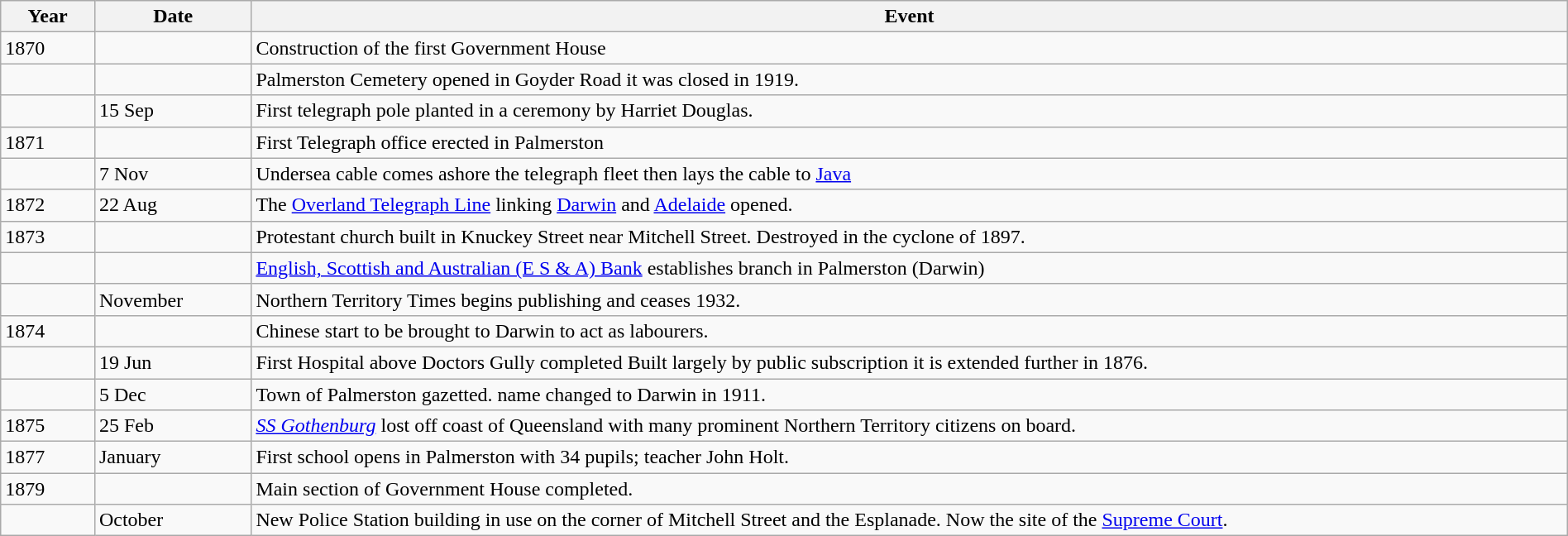<table class="wikitable" style="width:100%">
<tr>
<th style="width:6%">Year</th>
<th style="width:10%">Date</th>
<th>Event</th>
</tr>
<tr>
<td>1870</td>
<td></td>
<td>Construction of the first Government House</td>
</tr>
<tr>
<td></td>
<td></td>
<td>Palmerston Cemetery opened in Goyder Road it was closed in 1919.</td>
</tr>
<tr>
<td></td>
<td>15 Sep</td>
<td>First telegraph pole planted in a ceremony by Harriet Douglas.</td>
</tr>
<tr>
<td>1871</td>
<td></td>
<td>First Telegraph office erected in Palmerston</td>
</tr>
<tr>
<td></td>
<td>7 Nov</td>
<td>Undersea cable comes ashore the telegraph fleet then lays the cable to <a href='#'>Java</a></td>
</tr>
<tr>
<td>1872</td>
<td>22 Aug</td>
<td>The <a href='#'>Overland Telegraph Line</a> linking <a href='#'>Darwin</a> and <a href='#'>Adelaide</a> opened.</td>
</tr>
<tr>
<td>1873</td>
<td></td>
<td>Protestant church built in Knuckey Street near Mitchell Street. Destroyed in the cyclone of 1897.</td>
</tr>
<tr>
<td></td>
<td></td>
<td><a href='#'>English, Scottish and Australian (E S & A) Bank</a> establishes branch in Palmerston (Darwin)</td>
</tr>
<tr>
<td></td>
<td>November</td>
<td>Northern Territory Times begins publishing and ceases 1932.</td>
</tr>
<tr>
<td>1874</td>
<td></td>
<td>Chinese start to be brought to Darwin to act as labourers.</td>
</tr>
<tr>
<td></td>
<td>19 Jun</td>
<td>First Hospital above Doctors Gully completed Built largely by public subscription it is extended further in 1876.</td>
</tr>
<tr>
<td></td>
<td>5 Dec</td>
<td>Town of Palmerston gazetted. name changed to Darwin in 1911.</td>
</tr>
<tr>
<td>1875</td>
<td>25 Feb</td>
<td><em><a href='#'>SS Gothenburg</a></em> lost off coast of Queensland with many prominent Northern Territory citizens on board.</td>
</tr>
<tr>
<td>1877</td>
<td>January</td>
<td>First school opens in Palmerston with 34 pupils; teacher John Holt.</td>
</tr>
<tr>
<td>1879</td>
<td></td>
<td>Main section of Government House completed.</td>
</tr>
<tr>
<td></td>
<td>October</td>
<td>New Police Station building in use on the corner of Mitchell Street and the Esplanade. Now the site of the <a href='#'>Supreme Court</a>.</td>
</tr>
</table>
